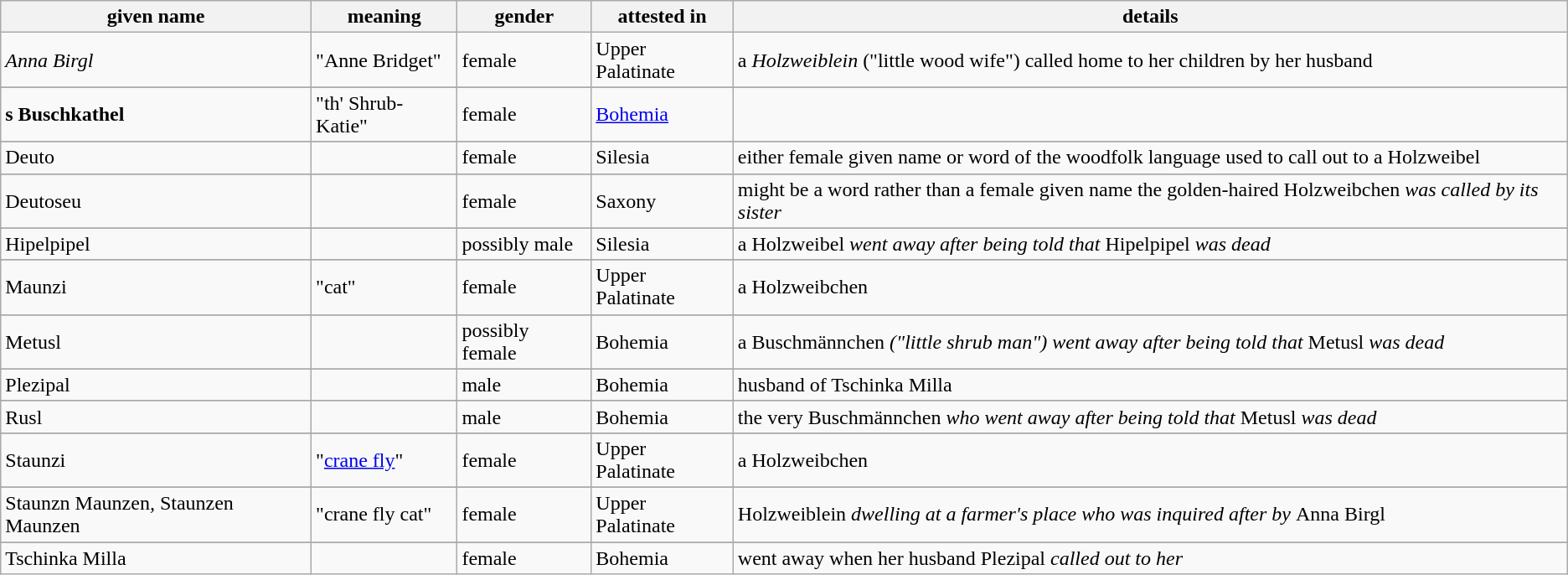<table class="wikitable">
<tr>
<th>given name</th>
<th>meaning</th>
<th>gender</th>
<th>attested in</th>
<th>details</th>
</tr>
<tr>
<td><em>Anna Birgl</em></td>
<td>"Anne Bridget"</td>
<td>female</td>
<td>Upper Palatinate</td>
<td>a <em>Holzweiblein</em> ("little wood wife") called home to her children by her husband</td>
</tr>
<tr>
</tr>
<tr>
<td><strong>s Buschkathel<em></td>
<td>"th' Shrub-Katie"</td>
<td>female</td>
<td><a href='#'>Bohemia</a></td>
<td></td>
</tr>
<tr>
</tr>
<tr>
<td></em>Deuto<em></td>
<td></td>
<td>female</td>
<td>Silesia</td>
<td>either female given name or word of the woodfolk language used to call out to a </em>Holzweibel<em></td>
</tr>
<tr>
</tr>
<tr>
<td></em>Deutoseu<em></td>
<td></td>
<td>female</td>
<td>Saxony</td>
<td>might be a word rather than a female given name the golden-haired </em>Holzweibchen<em> was called by its sister</td>
</tr>
<tr>
</tr>
<tr>
<td></em>Hipelpipel<em></td>
<td></td>
<td>possibly male</td>
<td>Silesia</td>
<td>a </em>Holzweibel<em> went away after being told that </em>Hipelpipel<em> was dead</td>
</tr>
<tr>
</tr>
<tr>
<td></em>Maunzi<em></td>
<td>"cat"</td>
<td>female</td>
<td>Upper Palatinate</td>
<td>a </em>Holzweibchen<em></td>
</tr>
<tr>
</tr>
<tr>
<td></em>Metusl<em></td>
<td></td>
<td>possibly female</td>
<td>Bohemia</td>
<td>a </em>Buschmännchen<em> ("little shrub man") went away after being told that </em>Metusl<em> was dead</td>
</tr>
<tr>
</tr>
<tr>
<td></em>Plezipal<em></td>
<td></td>
<td>male</td>
<td>Bohemia</td>
<td>husband of </em>Tschinka Milla<em></td>
</tr>
<tr>
</tr>
<tr>
<td></em>Rusl<em></td>
<td></td>
<td>male</td>
<td>Bohemia</td>
<td>the very </em>Buschmännchen<em> who went away after being told that </em>Metusl<em> was dead</td>
</tr>
<tr>
</tr>
<tr>
<td></em>Staunzi<em></td>
<td>"<a href='#'>crane fly</a>"</td>
<td>female</td>
<td>Upper Palatinate</td>
<td>a </em>Holzweibchen<em></td>
</tr>
<tr>
</tr>
<tr>
<td></em>Staunzn Maunzen<em>, </em>Staunzen Maunzen<em></td>
<td>"crane fly cat"</td>
<td>female</td>
<td>Upper Palatinate</td>
<td></em>Holzweiblein<em> dwelling at a farmer's place who was inquired after by </em>Anna Birgl<em></td>
</tr>
<tr>
</tr>
<tr>
<td></em>Tschinka Milla<em></td>
<td></td>
<td>female</td>
<td>Bohemia</td>
<td>went away when her husband </em>Plezipal<em> called out to her</td>
</tr>
</table>
